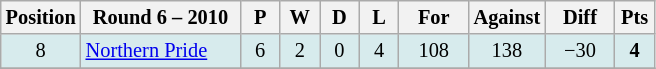<table class="wikitable" style="text-align:center; font-size:85%;">
<tr>
<th width=40 abbr="Position">Position</th>
<th width=100>Round 6 – 2010</th>
<th width=20 abbr="Played">P</th>
<th width=20 abbr="Won">W</th>
<th width=20 abbr="Drawn">D</th>
<th width=20 abbr="Lost">L</th>
<th width=40 abbr="Points for">For</th>
<th width=40 abbr="Points against">Against</th>
<th width=40 abbr="Points difference">Diff</th>
<th width=20 abbr="Points">Pts</th>
</tr>
<tr style="background: #d7ebed;">
<td>8</td>
<td style="text-align:left;"> <a href='#'>Northern Pride</a></td>
<td>6</td>
<td>2</td>
<td>0</td>
<td>4</td>
<td>108</td>
<td>138</td>
<td>−30</td>
<td><strong>4</strong></td>
</tr>
<tr>
</tr>
</table>
